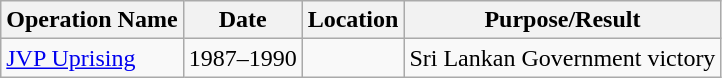<table class="wikitable sortable">
<tr>
<th>Operation Name</th>
<th>Date</th>
<th>Location</th>
<th>Purpose/Result</th>
</tr>
<tr>
<td><a href='#'>JVP Uprising</a></td>
<td>1987–1990</td>
<td></td>
<td>Sri Lankan Government victory</td>
</tr>
</table>
